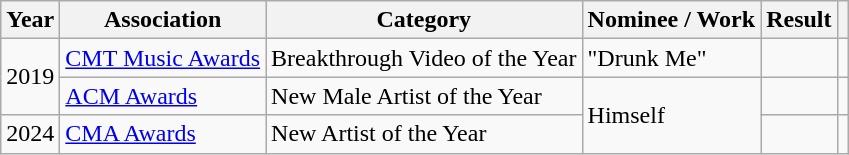<table class="wikitable">
<tr>
<th scope="col">Year</th>
<th scope="col">Association</th>
<th scope="col">Category</th>
<th scope="col">Nominee / Work</th>
<th scope="col">Result</th>
<th scope="col"></th>
</tr>
<tr>
<td rowspan="2">2019</td>
<td><a href='#'>CMT Music Awards</a></td>
<td>Breakthrough Video of the Year</td>
<td>"Drunk Me"</td>
<td></td>
<td></td>
</tr>
<tr>
<td><a href='#'>ACM Awards</a></td>
<td>New Male Artist of the Year</td>
<td rowspan=2>Himself</td>
<td></td>
<td></td>
</tr>
<tr>
<td>2024</td>
<td><a href='#'>CMA Awards</a></td>
<td>New Artist of the Year</td>
<td></td>
<td></td>
</tr>
</table>
